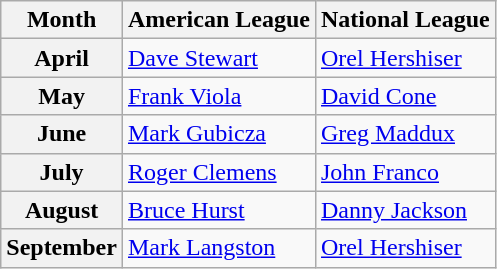<table class="wikitable">
<tr>
<th>Month</th>
<th>American League</th>
<th>National League</th>
</tr>
<tr>
<th>April</th>
<td><a href='#'>Dave Stewart</a></td>
<td><a href='#'>Orel Hershiser</a></td>
</tr>
<tr>
<th>May</th>
<td><a href='#'>Frank Viola</a></td>
<td><a href='#'>David Cone</a></td>
</tr>
<tr>
<th>June</th>
<td><a href='#'>Mark Gubicza</a></td>
<td><a href='#'>Greg Maddux</a></td>
</tr>
<tr>
<th>July</th>
<td><a href='#'>Roger Clemens</a></td>
<td><a href='#'>John Franco</a></td>
</tr>
<tr>
<th>August</th>
<td><a href='#'>Bruce Hurst</a></td>
<td><a href='#'>Danny Jackson</a></td>
</tr>
<tr>
<th>September</th>
<td><a href='#'>Mark Langston</a></td>
<td><a href='#'>Orel Hershiser</a></td>
</tr>
</table>
